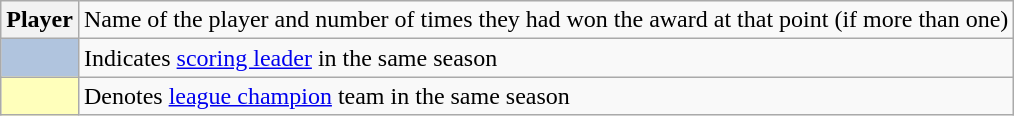<table class="wikitable plainrowheaders">
<tr>
<th scope="row"><strong>Player </strong></th>
<td>Name of the player and number of times they had won the award at that point (if more than one)</td>
</tr>
<tr>
<th scope="row" style="text-align:center; background:#B0C4DE"></th>
<td>Indicates <a href='#'>scoring leader</a> in the same season</td>
</tr>
<tr>
<th scope="row" style="text-align:center; background:#ffb"></th>
<td>Denotes <a href='#'>league champion</a> team in the same season</td>
</tr>
</table>
